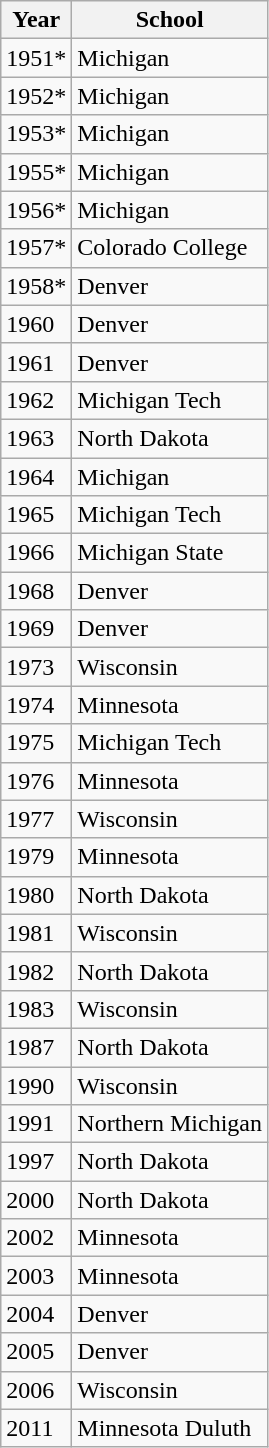<table class="wikitable">
<tr>
<th>Year</th>
<th>School</th>
</tr>
<tr>
<td>1951*</td>
<td>Michigan</td>
</tr>
<tr>
<td>1952*</td>
<td>Michigan</td>
</tr>
<tr>
<td>1953*</td>
<td>Michigan</td>
</tr>
<tr>
<td>1955*</td>
<td>Michigan</td>
</tr>
<tr>
<td>1956*</td>
<td>Michigan</td>
</tr>
<tr>
<td>1957*</td>
<td>Colorado College</td>
</tr>
<tr>
<td>1958*</td>
<td>Denver</td>
</tr>
<tr>
<td>1960</td>
<td>Denver</td>
</tr>
<tr>
<td>1961</td>
<td>Denver</td>
</tr>
<tr>
<td>1962</td>
<td>Michigan Tech</td>
</tr>
<tr>
<td>1963</td>
<td>North Dakota</td>
</tr>
<tr>
<td>1964</td>
<td>Michigan</td>
</tr>
<tr>
<td>1965</td>
<td>Michigan Tech</td>
</tr>
<tr>
<td>1966</td>
<td>Michigan State</td>
</tr>
<tr>
<td>1968</td>
<td>Denver</td>
</tr>
<tr>
<td>1969</td>
<td>Denver</td>
</tr>
<tr>
<td>1973</td>
<td>Wisconsin</td>
</tr>
<tr>
<td>1974</td>
<td>Minnesota</td>
</tr>
<tr>
<td>1975</td>
<td>Michigan Tech</td>
</tr>
<tr>
<td>1976</td>
<td>Minnesota</td>
</tr>
<tr>
<td>1977</td>
<td>Wisconsin</td>
</tr>
<tr>
<td>1979</td>
<td>Minnesota</td>
</tr>
<tr>
<td>1980</td>
<td>North Dakota</td>
</tr>
<tr>
<td>1981</td>
<td>Wisconsin</td>
</tr>
<tr>
<td>1982</td>
<td>North Dakota</td>
</tr>
<tr>
<td>1983</td>
<td>Wisconsin</td>
</tr>
<tr>
<td>1987</td>
<td>North Dakota</td>
</tr>
<tr>
<td>1990</td>
<td>Wisconsin</td>
</tr>
<tr>
<td>1991</td>
<td>Northern Michigan</td>
</tr>
<tr>
<td>1997</td>
<td>North Dakota</td>
</tr>
<tr>
<td>2000</td>
<td>North Dakota</td>
</tr>
<tr>
<td>2002</td>
<td>Minnesota</td>
</tr>
<tr>
<td>2003</td>
<td>Minnesota</td>
</tr>
<tr>
<td>2004</td>
<td>Denver</td>
</tr>
<tr>
<td>2005</td>
<td>Denver</td>
</tr>
<tr>
<td>2006</td>
<td>Wisconsin</td>
</tr>
<tr>
<td>2011</td>
<td>Minnesota Duluth</td>
</tr>
</table>
